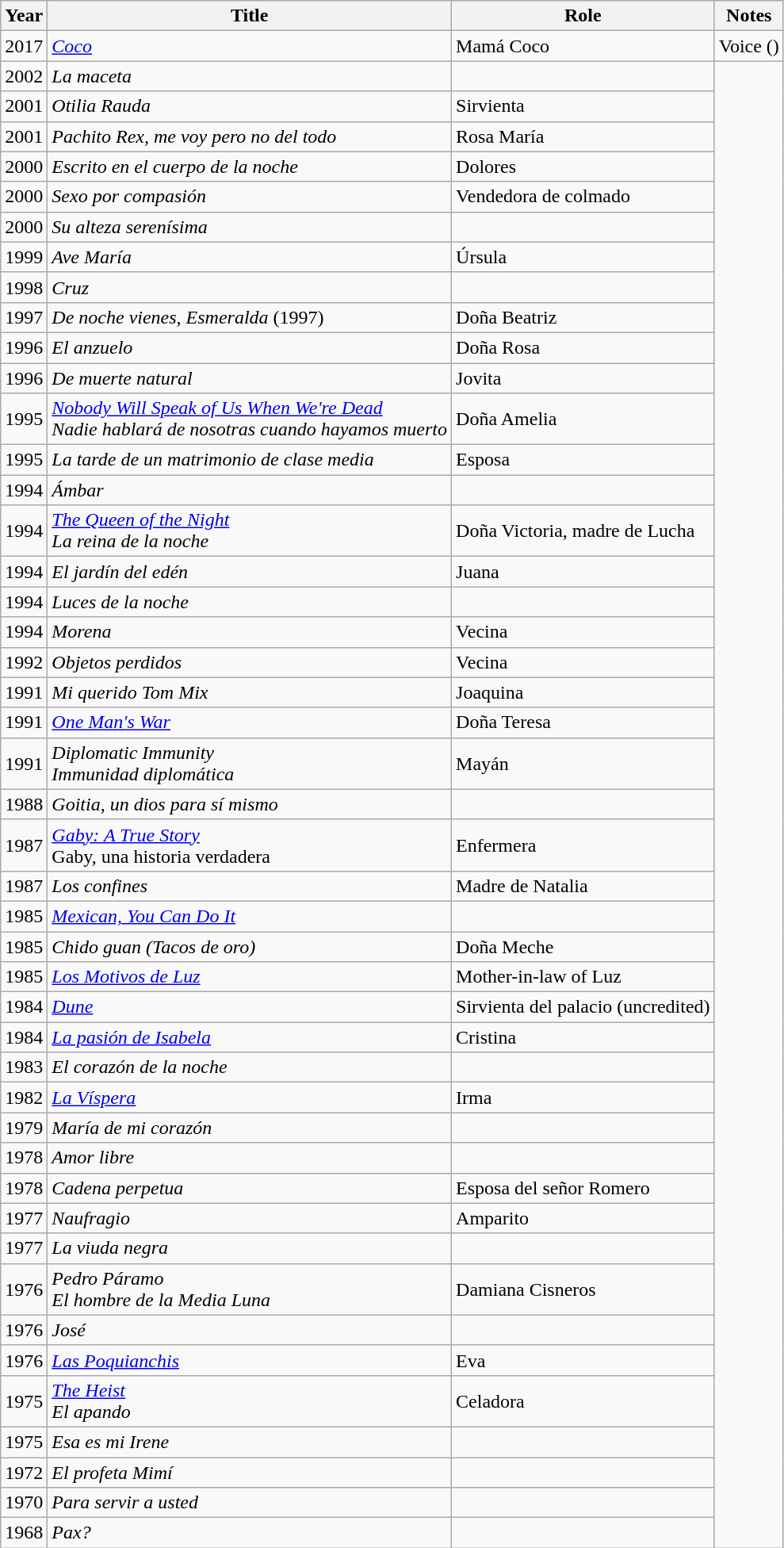<table class="wikitable sortable">
<tr>
<th>Year</th>
<th>Title</th>
<th>Role</th>
<th>Notes</th>
</tr>
<tr>
<td>2017</td>
<td><em><a href='#'>Coco</a></em></td>
<td>Mamá Coco</td>
<td>Voice ()</td>
</tr>
<tr>
<td>2002</td>
<td><em>La maceta</em></td>
<td></td>
</tr>
<tr>
<td>2001</td>
<td><em>Otilia Rauda</em></td>
<td>Sirvienta</td>
</tr>
<tr>
<td>2001</td>
<td><em>Pachito Rex, me voy pero no del todo</em></td>
<td>Rosa María</td>
</tr>
<tr>
<td>2000</td>
<td><em>Escrito en el cuerpo de la noche</em></td>
<td>Dolores</td>
</tr>
<tr>
<td>2000</td>
<td><em>Sexo por compasión</em></td>
<td>Vendedora de colmado</td>
</tr>
<tr>
<td>2000</td>
<td><em>Su alteza serenísima</em></td>
<td></td>
</tr>
<tr>
<td>1999</td>
<td><em>Ave María</em></td>
<td>Úrsula</td>
</tr>
<tr>
<td>1998</td>
<td><em>Cruz</em></td>
<td></td>
</tr>
<tr>
<td>1997</td>
<td><em>De noche vienes, Esmeralda</em> (1997)</td>
<td>Doña Beatriz</td>
</tr>
<tr>
<td>1996</td>
<td><em>El anzuelo</em></td>
<td>Doña Rosa</td>
</tr>
<tr>
<td>1996</td>
<td><em>De muerte natural</em></td>
<td>Jovita</td>
</tr>
<tr>
<td>1995</td>
<td><em><a href='#'>Nobody Will Speak of Us When We're Dead</a></em><br><em>Nadie hablará de nosotras cuando hayamos muerto</em></td>
<td>Doña Amelia</td>
</tr>
<tr>
<td>1995</td>
<td><em>La tarde de un matrimonio de clase media</em></td>
<td>Esposa</td>
</tr>
<tr>
<td>1994</td>
<td><em>Ámbar</em></td>
<td></td>
</tr>
<tr>
<td>1994</td>
<td><em><a href='#'>The Queen of the Night</a></em><br><em>La reina de la noche</em></td>
<td>Doña Victoria, madre de Lucha</td>
</tr>
<tr>
<td>1994</td>
<td><em>El jardín del edén</em></td>
<td>Juana</td>
</tr>
<tr>
<td>1994</td>
<td><em>Luces de la noche</em></td>
<td></td>
</tr>
<tr>
<td>1994</td>
<td><em>Morena</em></td>
<td>Vecina</td>
</tr>
<tr>
<td>1992</td>
<td><em>Objetos perdidos</em></td>
<td>Vecina</td>
</tr>
<tr>
<td>1991</td>
<td><em>Mi querido Tom Mix</em></td>
<td>Joaquina</td>
</tr>
<tr>
<td>1991</td>
<td><em><a href='#'>One Man's War</a></em></td>
<td>Doña Teresa</td>
</tr>
<tr>
<td>1991</td>
<td><em>Diplomatic Immunity</em><br><em>Immunidad diplomática</em></td>
<td>Mayán</td>
</tr>
<tr>
<td>1988</td>
<td><em>Goitia, un dios para sí mismo</em></td>
<td></td>
</tr>
<tr>
<td>1987</td>
<td><em><a href='#'>Gaby: A True Story</a></em><br>Gaby, una historia verdadera</td>
<td>Enfermera</td>
</tr>
<tr>
<td>1987</td>
<td><em>Los confines</em></td>
<td>Madre de Natalia</td>
</tr>
<tr>
<td>1985</td>
<td><em><a href='#'>Mexican, You Can Do It</a></em></td>
<td></td>
</tr>
<tr>
<td>1985</td>
<td><em>Chido guan (Tacos de oro)</em></td>
<td>Doña Meche</td>
</tr>
<tr>
<td>1985</td>
<td><em><a href='#'>Los Motivos de Luz</a></em></td>
<td>Mother-in-law of Luz</td>
</tr>
<tr>
<td>1984</td>
<td><em><a href='#'>Dune</a></em></td>
<td>Sirvienta del palacio (uncredited)</td>
</tr>
<tr>
<td>1984</td>
<td><em><a href='#'>La pasión de Isabela</a></em></td>
<td>Cristina</td>
</tr>
<tr>
<td>1983</td>
<td><em>El corazón de la noche</em></td>
<td></td>
</tr>
<tr>
<td>1982</td>
<td><em><a href='#'>La Víspera</a></em></td>
<td>Irma</td>
</tr>
<tr>
<td>1979</td>
<td><em>María de mi corazón</em></td>
<td></td>
</tr>
<tr>
<td>1978</td>
<td><em>Amor libre</em></td>
<td></td>
</tr>
<tr>
<td>1978</td>
<td><em>Cadena perpetua</em></td>
<td>Esposa del señor Romero</td>
</tr>
<tr>
<td>1977</td>
<td><em>Naufragio</em></td>
<td>Amparito</td>
</tr>
<tr>
<td>1977</td>
<td><em>La viuda negra</em></td>
<td></td>
</tr>
<tr>
<td>1976</td>
<td><em>Pedro Páramo</em><br><em>El hombre de la Media Luna</em></td>
<td>Damiana Cisneros</td>
</tr>
<tr>
<td>1976</td>
<td><em>José</em></td>
<td></td>
</tr>
<tr>
<td>1976</td>
<td><em><a href='#'>Las Poquianchis</a></em></td>
<td>Eva</td>
</tr>
<tr>
<td>1975</td>
<td><em><a href='#'>The Heist</a></em><br><em>El apando</em></td>
<td>Celadora</td>
</tr>
<tr>
<td>1975</td>
<td><em>Esa es mi Irene</em></td>
<td></td>
</tr>
<tr>
<td>1972</td>
<td><em>El profeta Mimí</em></td>
<td></td>
</tr>
<tr>
<td>1970</td>
<td><em>Para servir a usted</em></td>
<td></td>
</tr>
<tr>
<td>1968</td>
<td><em>Pax?</em></td>
<td></td>
</tr>
</table>
